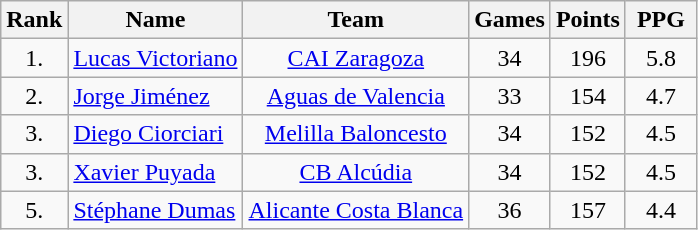<table class="wikitable" style="text-align: center;">
<tr>
<th>Rank</th>
<th>Name</th>
<th>Team</th>
<th>Games</th>
<th>Points</th>
<th width=40>PPG</th>
</tr>
<tr>
<td>1.</td>
<td align="left"> <a href='#'>Lucas Victoriano</a></td>
<td><a href='#'>CAI Zaragoza</a></td>
<td>34</td>
<td>196</td>
<td>5.8</td>
</tr>
<tr>
<td>2.</td>
<td align="left"> <a href='#'>Jorge Jiménez</a></td>
<td><a href='#'>Aguas de Valencia</a></td>
<td>33</td>
<td>154</td>
<td>4.7</td>
</tr>
<tr>
<td>3.</td>
<td align="left"> <a href='#'>Diego Ciorciari</a></td>
<td><a href='#'>Melilla Baloncesto</a></td>
<td>34</td>
<td>152</td>
<td>4.5</td>
</tr>
<tr>
<td>3.</td>
<td align="left"> <a href='#'>Xavier Puyada</a></td>
<td><a href='#'>CB Alcúdia</a></td>
<td>34</td>
<td>152</td>
<td>4.5</td>
</tr>
<tr>
<td>5.</td>
<td align="left"> <a href='#'>Stéphane Dumas</a></td>
<td><a href='#'>Alicante Costa Blanca</a></td>
<td>36</td>
<td>157</td>
<td>4.4</td>
</tr>
</table>
